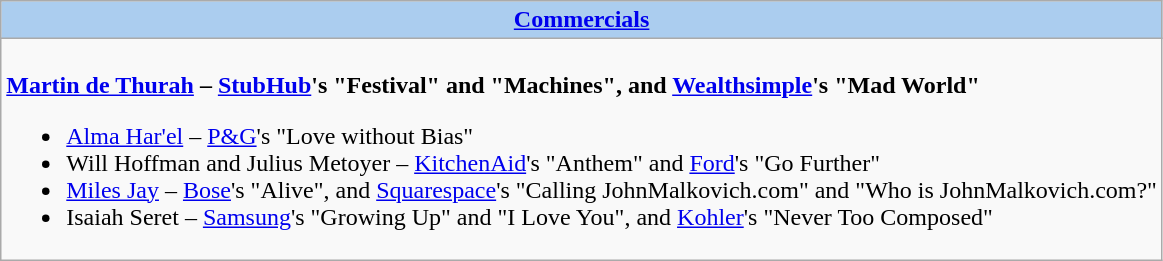<table class=wikitable style="width="100%">
<tr>
<th colspan="2" style="background:#abcdef;"><a href='#'>Commercials</a></th>
</tr>
<tr>
<td colspan="2" style="vertical-align:top;"><br><strong><a href='#'>Martin de Thurah</a> – <a href='#'>StubHub</a>'s "Festival" and "Machines", and <a href='#'>Wealthsimple</a>'s "Mad World"</strong><ul><li><a href='#'>Alma Har'el</a> – <a href='#'>P&G</a>'s "Love without Bias"</li><li>Will Hoffman and Julius Metoyer – <a href='#'>KitchenAid</a>'s "Anthem" and <a href='#'>Ford</a>'s "Go Further"</li><li><a href='#'>Miles Jay</a> – <a href='#'>Bose</a>'s "Alive", and <a href='#'>Squarespace</a>'s "Calling JohnMalkovich.com" and "Who is JohnMalkovich.com?"</li><li>Isaiah Seret – <a href='#'>Samsung</a>'s "Growing Up" and "I Love You", and <a href='#'>Kohler</a>'s "Never Too Composed"</li></ul></td>
</tr>
</table>
